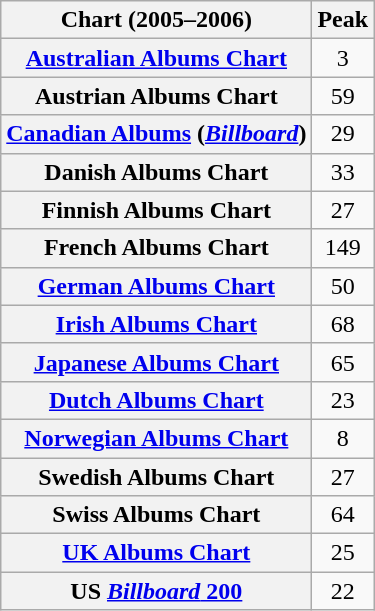<table class="wikitable sortable plainrowheaders">
<tr>
<th>Chart (2005–2006)</th>
<th>Peak</th>
</tr>
<tr>
<th scope="row"><a href='#'>Australian Albums Chart</a></th>
<td style="text-align:center;">3</td>
</tr>
<tr>
<th scope="row">Austrian Albums Chart</th>
<td style="text-align:center;">59</td>
</tr>
<tr>
<th scope="row"><a href='#'>Canadian Albums</a> (<a href='#'><em>Billboard</em></a>)</th>
<td style="text-align:center;">29</td>
</tr>
<tr>
<th scope="row">Danish Albums Chart</th>
<td style="text-align:center;">33</td>
</tr>
<tr>
<th scope="row">Finnish Albums Chart</th>
<td style="text-align:center;">27</td>
</tr>
<tr>
<th scope="row">French Albums Chart</th>
<td style="text-align:center;">149</td>
</tr>
<tr>
<th scope="row"><a href='#'>German Albums Chart</a></th>
<td style="text-align:center;">50</td>
</tr>
<tr>
<th scope="row"><a href='#'>Irish Albums Chart</a></th>
<td style="text-align:center;">68</td>
</tr>
<tr>
<th scope="row"><a href='#'>Japanese Albums Chart</a></th>
<td style="text-align:center;">65</td>
</tr>
<tr>
<th scope="row"><a href='#'>Dutch Albums Chart</a></th>
<td style="text-align:center;">23</td>
</tr>
<tr>
<th scope="row"><a href='#'>Norwegian Albums Chart</a></th>
<td style="text-align:center;">8</td>
</tr>
<tr>
<th scope="row">Swedish Albums Chart</th>
<td style="text-align:center;">27</td>
</tr>
<tr>
<th scope="row">Swiss Albums Chart</th>
<td style="text-align:center;">64</td>
</tr>
<tr>
<th scope="row"><a href='#'>UK Albums Chart</a></th>
<td style="text-align:center;">25</td>
</tr>
<tr>
<th scope="row">US <a href='#'><em>Billboard</em> 200</a></th>
<td style="text-align:center;">22</td>
</tr>
</table>
